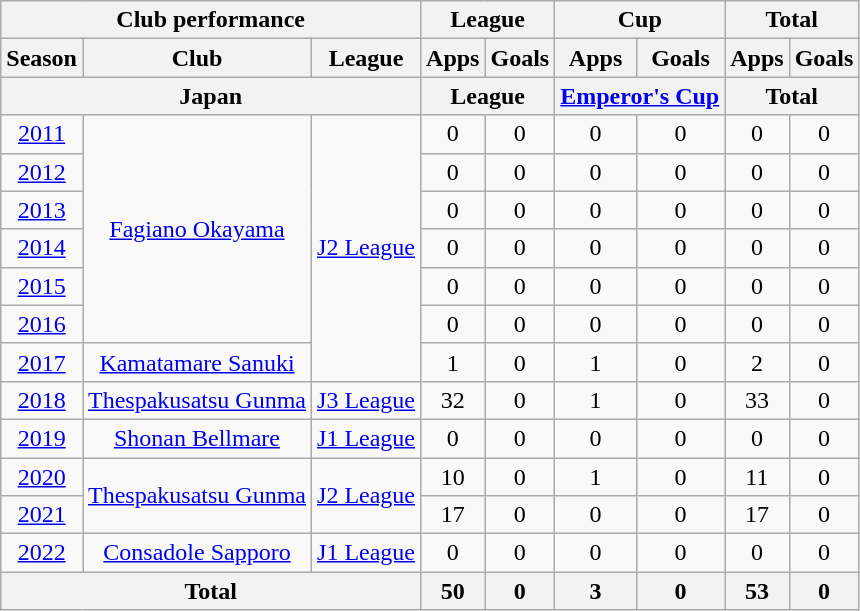<table class="wikitable" style="text-align:center;">
<tr>
<th colspan=3>Club performance</th>
<th colspan=2>League</th>
<th colspan=2>Cup</th>
<th colspan=2>Total</th>
</tr>
<tr>
<th>Season</th>
<th>Club</th>
<th>League</th>
<th>Apps</th>
<th>Goals</th>
<th>Apps</th>
<th>Goals</th>
<th>Apps</th>
<th>Goals</th>
</tr>
<tr>
<th colspan=3>Japan</th>
<th colspan=2>League</th>
<th colspan=2><a href='#'>Emperor's Cup</a></th>
<th colspan=2>Total</th>
</tr>
<tr>
<td><a href='#'>2011</a></td>
<td rowspan="6"><a href='#'>Fagiano Okayama</a></td>
<td rowspan="7"><a href='#'>J2 League</a></td>
<td>0</td>
<td>0</td>
<td>0</td>
<td>0</td>
<td>0</td>
<td>0</td>
</tr>
<tr>
<td><a href='#'>2012</a></td>
<td>0</td>
<td>0</td>
<td>0</td>
<td>0</td>
<td>0</td>
<td>0</td>
</tr>
<tr>
<td><a href='#'>2013</a></td>
<td>0</td>
<td>0</td>
<td>0</td>
<td>0</td>
<td>0</td>
<td>0</td>
</tr>
<tr>
<td><a href='#'>2014</a></td>
<td>0</td>
<td>0</td>
<td>0</td>
<td>0</td>
<td>0</td>
<td>0</td>
</tr>
<tr>
<td><a href='#'>2015</a></td>
<td>0</td>
<td>0</td>
<td>0</td>
<td>0</td>
<td>0</td>
<td>0</td>
</tr>
<tr>
<td><a href='#'>2016</a></td>
<td>0</td>
<td>0</td>
<td>0</td>
<td>0</td>
<td>0</td>
<td>0</td>
</tr>
<tr>
<td><a href='#'>2017</a></td>
<td><a href='#'>Kamatamare Sanuki</a></td>
<td>1</td>
<td>0</td>
<td>1</td>
<td>0</td>
<td>2</td>
<td>0</td>
</tr>
<tr>
<td><a href='#'>2018</a></td>
<td><a href='#'>Thespakusatsu Gunma</a></td>
<td><a href='#'>J3 League</a></td>
<td>32</td>
<td>0</td>
<td>1</td>
<td>0</td>
<td>33</td>
<td>0</td>
</tr>
<tr>
<td><a href='#'>2019</a></td>
<td><a href='#'>Shonan Bellmare</a></td>
<td><a href='#'>J1 League</a></td>
<td>0</td>
<td>0</td>
<td>0</td>
<td>0</td>
<td>0</td>
<td>0</td>
</tr>
<tr>
<td><a href='#'>2020</a></td>
<td rowspan="2"><a href='#'>Thespakusatsu Gunma</a></td>
<td rowspan="2"><a href='#'>J2 League</a></td>
<td>10</td>
<td>0</td>
<td>1</td>
<td>0</td>
<td>11</td>
<td>0</td>
</tr>
<tr>
<td><a href='#'>2021</a></td>
<td>17</td>
<td>0</td>
<td>0</td>
<td>0</td>
<td>17</td>
<td>0</td>
</tr>
<tr>
<td><a href='#'>2022</a></td>
<td><a href='#'>Consadole Sapporo</a></td>
<td><a href='#'>J1 League</a></td>
<td>0</td>
<td>0</td>
<td>0</td>
<td>0</td>
<td>0</td>
<td>0</td>
</tr>
<tr>
<th colspan=3>Total</th>
<th>50</th>
<th>0</th>
<th>3</th>
<th>0</th>
<th>53</th>
<th>0</th>
</tr>
</table>
